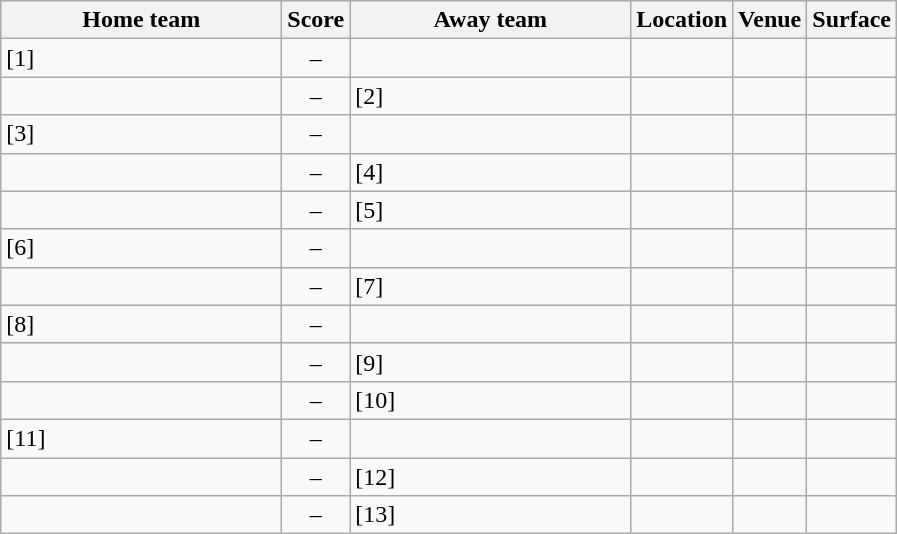<table class="wikitable nowrap">
<tr>
<th width=180>Home team</th>
<th>Score</th>
<th width=180>Away team</th>
<th>Location</th>
<th>Venue</th>
<th>Surface</th>
</tr>
<tr>
<td> [1]</td>
<td align=center>–</td>
<td></td>
<td></td>
<td></td>
<td></td>
</tr>
<tr>
<td></td>
<td align=center>–</td>
<td> [2]</td>
<td></td>
<td></td>
<td></td>
</tr>
<tr>
<td> [3]</td>
<td align=center>–</td>
<td></td>
<td></td>
<td></td>
<td></td>
</tr>
<tr>
<td></td>
<td align=center>–</td>
<td> [4]</td>
<td></td>
<td></td>
<td></td>
</tr>
<tr>
<td></td>
<td align=center>–</td>
<td> [5]</td>
<td></td>
<td></td>
<td></td>
</tr>
<tr>
<td> [6]</td>
<td align=center>–</td>
<td></td>
<td></td>
<td></td>
<td></td>
</tr>
<tr>
<td></td>
<td align=center>–</td>
<td> [7]</td>
<td></td>
<td></td>
<td></td>
</tr>
<tr>
<td> [8]</td>
<td align=center>–</td>
<td></td>
<td></td>
<td></td>
<td></td>
</tr>
<tr>
<td></td>
<td align=center>–</td>
<td> [9]</td>
<td></td>
<td></td>
<td></td>
</tr>
<tr>
<td></td>
<td align=center>–</td>
<td> [10]</td>
<td></td>
<td></td>
<td></td>
</tr>
<tr>
<td> [11]</td>
<td align=center>–</td>
<td></td>
<td></td>
<td></td>
<td></td>
</tr>
<tr>
<td></td>
<td align=center>–</td>
<td> [12]</td>
<td></td>
<td></td>
<td></td>
</tr>
<tr>
<td></td>
<td align=center>–</td>
<td> [13]</td>
<td></td>
<td></td>
<td></td>
</tr>
</table>
